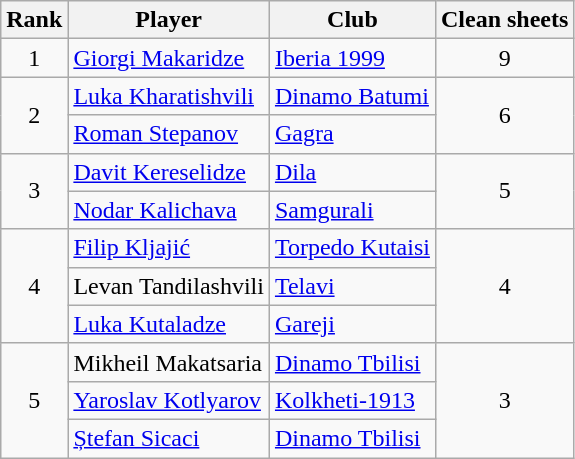<table class="wikitable" style="text-align:center;">
<tr>
<th>Rank</th>
<th>Player</th>
<th>Club</th>
<th>Clean sheets</th>
</tr>
<tr>
<td>1</td>
<td align="left"> <a href='#'>Giorgi Makaridze</a></td>
<td align="left"><a href='#'>Iberia 1999</a></td>
<td>9</td>
</tr>
<tr>
<td rowspan="2">2</td>
<td align="left"> <a href='#'>Luka Kharatishvili</a></td>
<td align="left"><a href='#'>Dinamo Batumi</a></td>
<td rowspan="2">6</td>
</tr>
<tr>
<td align="left"> <a href='#'>Roman Stepanov</a></td>
<td align="left"><a href='#'>Gagra</a></td>
</tr>
<tr>
<td rowspan="2">3</td>
<td align="left"> <a href='#'>Davit Kereselidze</a></td>
<td align="left"><a href='#'>Dila</a></td>
<td rowspan="2">5</td>
</tr>
<tr>
<td align="left"> <a href='#'>Nodar Kalichava</a></td>
<td align="left"><a href='#'>Samgurali</a></td>
</tr>
<tr>
<td rowspan="3">4</td>
<td align="left"> <a href='#'>Filip Kljajić</a></td>
<td align="left"><a href='#'>Torpedo Kutaisi</a></td>
<td rowspan="3">4</td>
</tr>
<tr>
<td align="left"> Levan Tandilashvili</td>
<td align="left"><a href='#'>Telavi</a></td>
</tr>
<tr>
<td align="left"> <a href='#'>Luka Kutaladze</a></td>
<td align="left"><a href='#'>Gareji</a></td>
</tr>
<tr>
<td rowspan="3">5</td>
<td align="left"> Mikheil Makatsaria</td>
<td align="left"><a href='#'>Dinamo Tbilisi</a></td>
<td rowspan="3">3</td>
</tr>
<tr>
<td align="left"> <a href='#'>Yaroslav Kotlyarov</a></td>
<td align="left"><a href='#'>Kolkheti-1913</a></td>
</tr>
<tr>
<td align="left"> <a href='#'>Ștefan Sicaci</a></td>
<td align="left"><a href='#'>Dinamo Tbilisi</a></td>
</tr>
</table>
